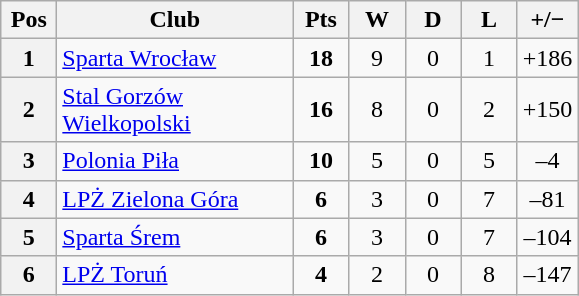<table class="wikitable">
<tr>
<th width=30>Pos</th>
<th width=150>Club</th>
<th width=30>Pts</th>
<th width=30>W</th>
<th width=30>D</th>
<th width=30>L</th>
<th width=30>+/−</th>
</tr>
<tr align=center >
<th>1</th>
<td align=left><a href='#'>Sparta Wrocław</a></td>
<td><strong>18</strong></td>
<td>9</td>
<td>0</td>
<td>1</td>
<td>+186</td>
</tr>
<tr align=center>
<th>2</th>
<td align=left><a href='#'>Stal Gorzów Wielkopolski</a></td>
<td><strong>16</strong></td>
<td>8</td>
<td>0</td>
<td>2</td>
<td>+150</td>
</tr>
<tr align=center>
<th>3</th>
<td align=left><a href='#'>Polonia Piła</a></td>
<td><strong>10</strong></td>
<td>5</td>
<td>0</td>
<td>5</td>
<td>–4</td>
</tr>
<tr align=center>
<th>4</th>
<td align=left><a href='#'>LPŻ Zielona Góra</a></td>
<td><strong>6</strong></td>
<td>3</td>
<td>0</td>
<td>7</td>
<td>–81</td>
</tr>
<tr align=center>
<th>5</th>
<td align=left><a href='#'>Sparta Śrem</a></td>
<td><strong>6</strong></td>
<td>3</td>
<td>0</td>
<td>7</td>
<td>–104</td>
</tr>
<tr align=center>
<th>6</th>
<td align=left><a href='#'>LPŻ Toruń</a></td>
<td><strong>4</strong></td>
<td>2</td>
<td>0</td>
<td>8</td>
<td>–147</td>
</tr>
</table>
